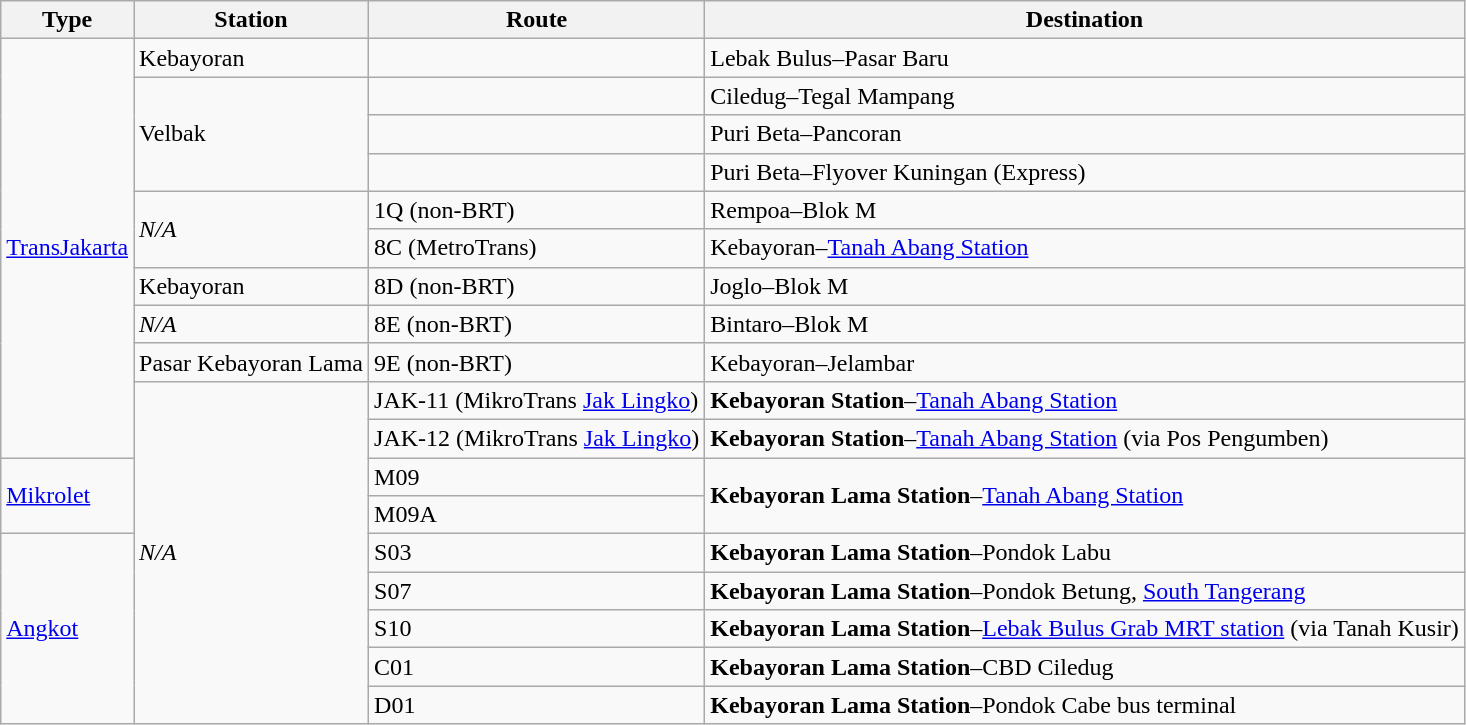<table class="wikitable">
<tr>
<th>Type</th>
<th>Station</th>
<th>Route</th>
<th>Destination</th>
</tr>
<tr>
<td rowspan="11"><a href='#'>TransJakarta</a></td>
<td>Kebayoran</td>
<td></td>
<td>Lebak Bulus–Pasar Baru</td>
</tr>
<tr>
<td rowspan="3">Velbak</td>
<td></td>
<td>Ciledug–Tegal Mampang</td>
</tr>
<tr>
<td></td>
<td>Puri Beta–Pancoran</td>
</tr>
<tr>
<td></td>
<td>Puri Beta–Flyover Kuningan (Express)</td>
</tr>
<tr>
<td rowspan="2"><em>N/A</em></td>
<td>1Q (non-BRT)</td>
<td>Rempoa–Blok M</td>
</tr>
<tr>
<td>8C (MetroTrans)</td>
<td>Kebayoran–<a href='#'>Tanah Abang Station</a></td>
</tr>
<tr>
<td>Kebayoran</td>
<td>8D (non-BRT)</td>
<td>Joglo–Blok M</td>
</tr>
<tr>
<td><em>N/A</em></td>
<td>8E (non-BRT)</td>
<td>Bintaro–Blok M</td>
</tr>
<tr>
<td>Pasar Kebayoran Lama</td>
<td>9E (non-BRT)</td>
<td>Kebayoran–Jelambar</td>
</tr>
<tr>
<td rowspan="9"><em>N/A</em></td>
<td>JAK-11 (MikroTrans <a href='#'>Jak Lingko</a>)</td>
<td><strong>Kebayoran Station</strong>–<a href='#'>Tanah Abang Station</a></td>
</tr>
<tr>
<td>JAK-12 (MikroTrans <a href='#'>Jak Lingko</a>)</td>
<td><strong>Kebayoran Station</strong>–<a href='#'>Tanah Abang Station</a> (via Pos Pengumben)</td>
</tr>
<tr>
<td rowspan="2"><a href='#'>Mikrolet</a></td>
<td>M09</td>
<td rowspan="2"><strong>Kebayoran Lama Station</strong>–<a href='#'>Tanah Abang Station</a></td>
</tr>
<tr>
<td>M09A</td>
</tr>
<tr>
<td rowspan="5"><a href='#'>Angkot</a></td>
<td>S03</td>
<td><strong>Kebayoran Lama Station</strong>–Pondok Labu</td>
</tr>
<tr>
<td>S07</td>
<td><strong>Kebayoran Lama Station</strong>–Pondok Betung, <a href='#'>South Tangerang</a></td>
</tr>
<tr>
<td>S10</td>
<td><strong>Kebayoran Lama Station</strong>–<a href='#'>Lebak Bulus Grab MRT station</a> (via Tanah Kusir)</td>
</tr>
<tr>
<td>C01</td>
<td><strong>Kebayoran Lama Station</strong>–CBD Ciledug</td>
</tr>
<tr>
<td>D01</td>
<td><strong>Kebayoran Lama Station</strong>–Pondok Cabe bus terminal</td>
</tr>
</table>
